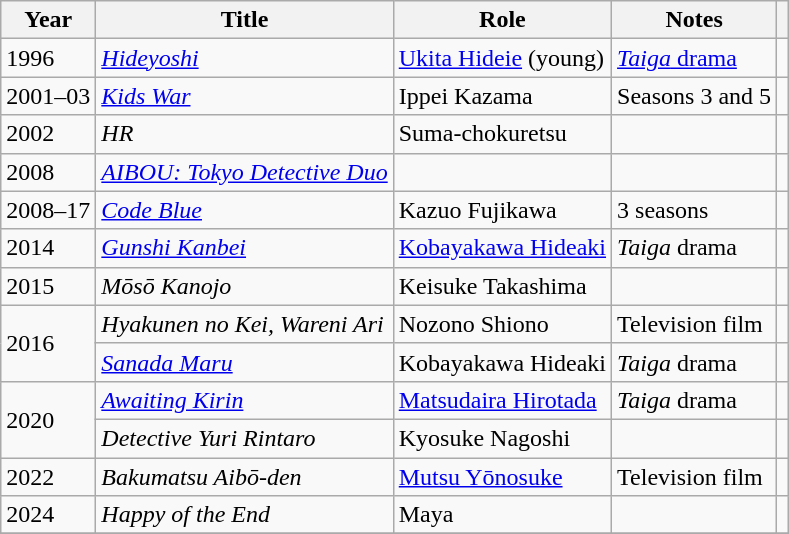<table class="wikitable sortable">
<tr>
<th>Year</th>
<th>Title</th>
<th>Role</th>
<th class="unsortable">Notes</th>
<th class="unsortable"></th>
</tr>
<tr>
<td>1996</td>
<td><em><a href='#'>Hideyoshi</a></em></td>
<td><a href='#'>Ukita Hideie</a> (young)</td>
<td><a href='#'><em>Taiga</em> drama</a></td>
<td></td>
</tr>
<tr>
<td>2001–03</td>
<td><em><a href='#'>Kids War</a></em></td>
<td>Ippei Kazama</td>
<td>Seasons 3 and 5</td>
<td></td>
</tr>
<tr>
<td rowspan="1">2002</td>
<td><em>HR</em></td>
<td>Suma-chokuretsu</td>
<td></td>
<td></td>
</tr>
<tr>
<td rowspan="1">2008</td>
<td><em><a href='#'>AIBOU: Tokyo Detective Duo</a></em></td>
<td></td>
<td></td>
<td></td>
</tr>
<tr>
<td>2008–17</td>
<td><em><a href='#'>Code Blue</a></em></td>
<td>Kazuo Fujikawa</td>
<td>3 seasons</td>
<td></td>
</tr>
<tr>
<td>2014</td>
<td><em><a href='#'>Gunshi Kanbei</a></em></td>
<td><a href='#'>Kobayakawa Hideaki</a></td>
<td><em>Taiga</em> drama</td>
<td></td>
</tr>
<tr>
<td>2015</td>
<td><em>Mōsō Kanojo</em></td>
<td>Keisuke Takashima</td>
<td></td>
<td></td>
</tr>
<tr>
<td rowspan="2">2016</td>
<td><em>Hyakunen no Kei, Wareni Ari</em></td>
<td>Nozono Shiono</td>
<td>Television film</td>
<td></td>
</tr>
<tr>
<td><em><a href='#'>Sanada Maru</a></em></td>
<td>Kobayakawa Hideaki</td>
<td><em>Taiga</em> drama</td>
<td></td>
</tr>
<tr>
<td rowspan="2">2020</td>
<td><em><a href='#'>Awaiting Kirin</a></em></td>
<td><a href='#'>Matsudaira Hirotada</a></td>
<td><em>Taiga</em> drama</td>
<td></td>
</tr>
<tr>
<td><em>Detective Yuri Rintaro</em></td>
<td>Kyosuke Nagoshi</td>
<td></td>
<td></td>
</tr>
<tr>
<td>2022</td>
<td><em>Bakumatsu Aibō-den</em></td>
<td><a href='#'>Mutsu Yōnosuke</a></td>
<td>Television film</td>
<td></td>
</tr>
<tr>
<td>2024</td>
<td><em>Happy of the End</em></td>
<td>Maya</td>
<td></td>
<td></td>
</tr>
<tr>
</tr>
</table>
